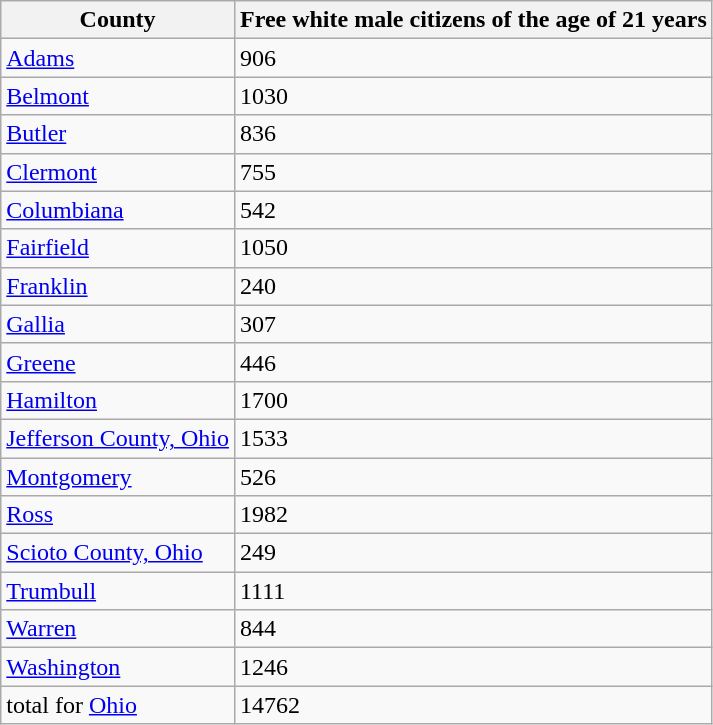<table class="wikitable collapsible sortable">
<tr>
<th>County</th>
<th>Free white male citizens of the age of 21 years</th>
</tr>
<tr>
<td><a href='#'>Adams</a></td>
<td>906</td>
</tr>
<tr>
<td><a href='#'>Belmont</a></td>
<td>1030</td>
</tr>
<tr>
<td><a href='#'>Butler</a></td>
<td>836</td>
</tr>
<tr>
<td><a href='#'>Clermont</a></td>
<td>755</td>
</tr>
<tr>
<td><a href='#'>Columbiana</a></td>
<td>542</td>
</tr>
<tr>
<td><a href='#'>Fairfield</a></td>
<td>1050</td>
</tr>
<tr>
<td><a href='#'>Franklin</a></td>
<td>240</td>
</tr>
<tr>
<td><a href='#'>Gallia</a></td>
<td>307</td>
</tr>
<tr>
<td><a href='#'>Greene</a></td>
<td>446</td>
</tr>
<tr>
<td><a href='#'>Hamilton</a></td>
<td>1700</td>
</tr>
<tr>
<td><a href='#'>Jefferson County, Ohio</a></td>
<td>1533</td>
</tr>
<tr>
<td><a href='#'>Montgomery</a></td>
<td>526</td>
</tr>
<tr>
<td><a href='#'>Ross</a></td>
<td>1982</td>
</tr>
<tr>
<td><a href='#'>Scioto County, Ohio</a></td>
<td>249</td>
</tr>
<tr>
<td><a href='#'>Trumbull</a></td>
<td>1111</td>
</tr>
<tr>
<td><a href='#'>Warren</a></td>
<td>844</td>
</tr>
<tr>
<td><a href='#'>Washington</a></td>
<td>1246</td>
</tr>
<tr>
<td>total for <a href='#'>Ohio</a></td>
<td>14762</td>
</tr>
</table>
